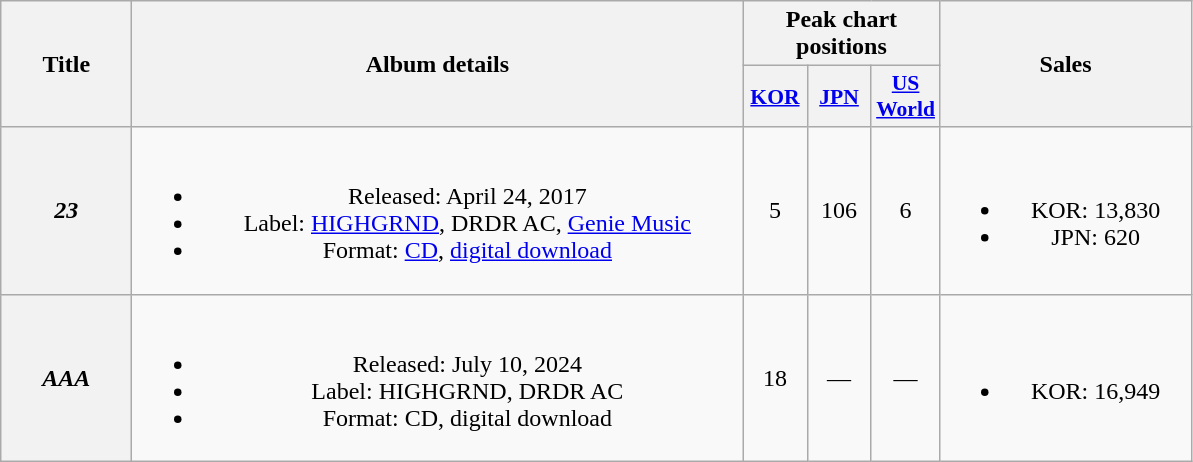<table class="wikitable plainrowheaders" style="text-align:center;">
<tr>
<th scope="col" rowspan="2" style="width:5em;">Title</th>
<th scope="col" rowspan="2" style="width:25em;">Album details</th>
<th scope="col" colspan="3">Peak chart positions</th>
<th scope="col" rowspan="2" style="width:10em;">Sales</th>
</tr>
<tr>
<th scope="col" style="width:2.5em;font-size:90%;"><a href='#'>KOR</a><br></th>
<th scope="col" style="width:2.5em;font-size:90%;"><a href='#'>JPN</a><br></th>
<th scope="col" style="width:2.5em;font-size:90%;"><a href='#'>US World</a><br></th>
</tr>
<tr>
<th scope="row"><em>23</em></th>
<td><br><ul><li>Released: April 24, 2017</li><li>Label: <a href='#'>HIGHGRND</a>, DRDR AC, <a href='#'>Genie Music</a></li><li>Format: <a href='#'>CD</a>, <a href='#'>digital download</a></li></ul></td>
<td>5</td>
<td>106</td>
<td>6</td>
<td><br><ul><li>KOR: 13,830</li><li>JPN: 620</li></ul></td>
</tr>
<tr>
<th scope="row"><em>AAA</em><br></th>
<td><br><ul><li>Released: July 10, 2024</li><li>Label: HIGHGRND, DRDR AC</li><li>Format: CD, digital download</li></ul></td>
<td>18</td>
<td>—</td>
<td>—</td>
<td><br><ul><li>KOR: 16,949</li></ul></td>
</tr>
</table>
